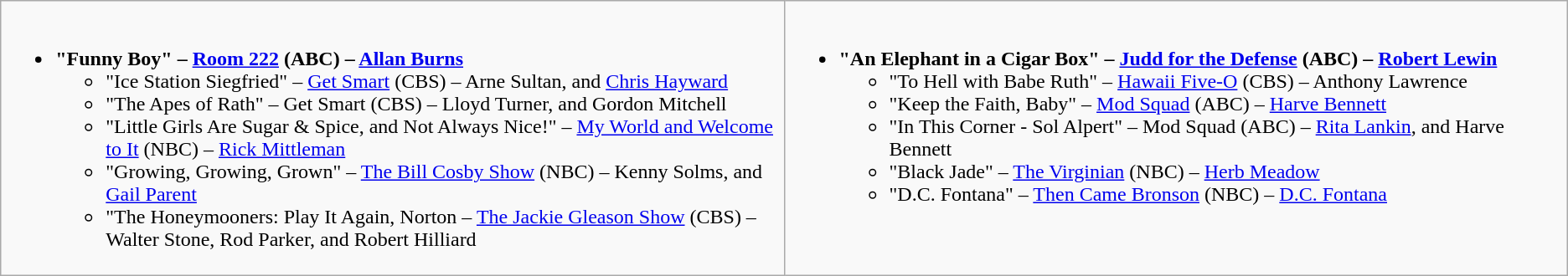<table class="wikitable">
<tr>
<td valign="top" width="50%"><br><ul><li><strong>"Funny Boy" – <a href='#'>Room 222</a> (ABC) – <a href='#'>Allan Burns</a></strong><ul><li>"Ice Station Siegfried" – <a href='#'>Get Smart</a> (CBS) – Arne Sultan, and <a href='#'>Chris Hayward</a></li><li>"The Apes of Rath" – Get Smart (CBS) – Lloyd Turner, and Gordon Mitchell</li><li>"Little Girls Are Sugar & Spice, and Not Always Nice!" – <a href='#'>My World and Welcome to It</a> (NBC) – <a href='#'>Rick Mittleman</a></li><li>"Growing, Growing, Grown" – <a href='#'>The Bill Cosby Show</a> (NBC) – Kenny Solms, and <a href='#'>Gail Parent</a></li><li>"The Honeymooners: Play It Again, Norton – <a href='#'>The Jackie Gleason Show</a> (CBS) – Walter Stone, Rod Parker, and Robert Hilliard</li></ul></li></ul></td>
<td valign="top"><br><ul><li><strong>"An Elephant in a Cigar Box" – <a href='#'>Judd for the Defense</a> (ABC) – <a href='#'>Robert Lewin</a></strong><ul><li>"To Hell with Babe Ruth" – <a href='#'>Hawaii Five-O</a> (CBS) – Anthony Lawrence</li><li>"Keep the Faith, Baby" – <a href='#'>Mod Squad</a> (ABC) – <a href='#'>Harve Bennett</a></li><li>"In This Corner - Sol Alpert" – Mod Squad (ABC) – <a href='#'>Rita Lankin</a>, and Harve Bennett</li><li>"Black Jade" – <a href='#'>The Virginian</a> (NBC) – <a href='#'>Herb Meadow</a></li><li>"D.C. Fontana" – <a href='#'>Then Came Bronson</a> (NBC) – <a href='#'>D.C. Fontana</a></li></ul></li></ul></td>
</tr>
</table>
